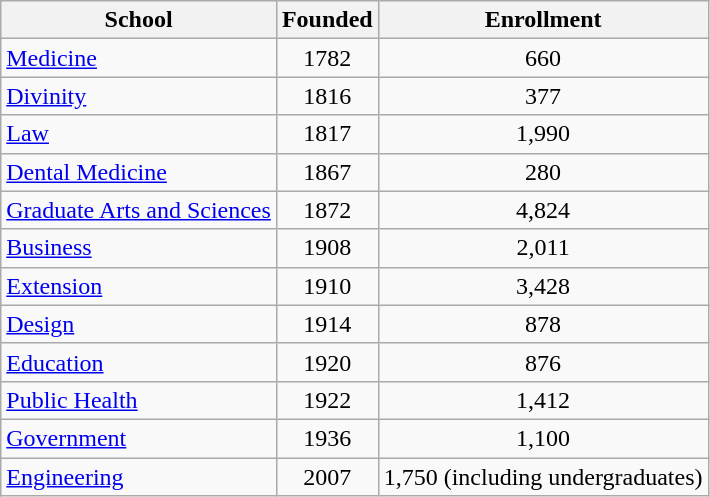<table class="wikitable sortable" style="text-align:center;">
<tr>
<th>School</th>
<th>Founded</th>
<th>Enrollment</th>
</tr>
<tr>
<td align="left"><a href='#'>Medicine</a></td>
<td>1782</td>
<td>660</td>
</tr>
<tr>
<td align="left"><a href='#'>Divinity</a></td>
<td>1816</td>
<td>377</td>
</tr>
<tr>
<td align="left"><a href='#'>Law</a></td>
<td>1817</td>
<td>1,990</td>
</tr>
<tr>
<td align="left"><a href='#'>Dental Medicine</a></td>
<td>1867</td>
<td>280</td>
</tr>
<tr>
<td align="left"><a href='#'>Graduate Arts and Sciences</a></td>
<td>1872</td>
<td>4,824</td>
</tr>
<tr>
<td align="left"><a href='#'>Business</a></td>
<td>1908</td>
<td>2,011</td>
</tr>
<tr>
<td align="left"><a href='#'>Extension</a></td>
<td>1910</td>
<td>3,428</td>
</tr>
<tr>
<td align="left"><a href='#'>Design</a></td>
<td>1914</td>
<td>878</td>
</tr>
<tr>
<td align="left"><a href='#'>Education</a></td>
<td>1920</td>
<td>876</td>
</tr>
<tr>
<td align="left"><a href='#'>Public Health</a></td>
<td>1922</td>
<td>1,412</td>
</tr>
<tr>
<td align="left"><a href='#'>Government</a></td>
<td>1936</td>
<td>1,100</td>
</tr>
<tr>
<td align="left"><a href='#'>Engineering</a></td>
<td>2007</td>
<td>1,750 (including undergraduates)</td>
</tr>
</table>
